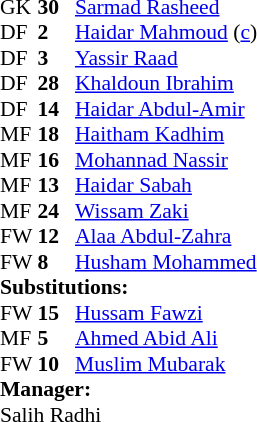<table style="font-size: 90%" cellspacing="0" cellpadding="0">
<tr>
<td colspan="4"></td>
</tr>
<tr>
<th width="25"></th>
<th width="25"></th>
</tr>
<tr>
<td>GK</td>
<td><strong>30</strong></td>
<td> <a href='#'>Sarmad Rasheed</a></td>
</tr>
<tr>
<td>DF</td>
<td><strong>2</strong></td>
<td> <a href='#'>Haidar Mahmoud</a> (<a href='#'>c</a>)</td>
</tr>
<tr>
<td>DF</td>
<td><strong>3</strong></td>
<td> <a href='#'>Yassir Raad</a></td>
</tr>
<tr>
<td>DF</td>
<td><strong>28</strong></td>
<td> <a href='#'>Khaldoun Ibrahim</a></td>
<td></td>
</tr>
<tr>
<td>DF</td>
<td><strong>14</strong></td>
<td> <a href='#'>Haidar Abdul-Amir</a></td>
<td></td>
</tr>
<tr>
<td>MF</td>
<td><strong>18</strong></td>
<td> <a href='#'>Haitham Kadhim</a></td>
</tr>
<tr>
<td>MF</td>
<td><strong>16</strong></td>
<td> <a href='#'>Mohannad Nassir</a></td>
<td></td>
<td></td>
</tr>
<tr>
<td>MF</td>
<td><strong>13</strong></td>
<td> <a href='#'>Haidar Sabah</a></td>
<td></td>
</tr>
<tr>
<td>MF</td>
<td><strong>24</strong></td>
<td> <a href='#'>Wissam Zaki</a></td>
<td></td>
<td></td>
</tr>
<tr>
<td>FW</td>
<td><strong>12</strong></td>
<td> <a href='#'>Alaa Abdul-Zahra</a></td>
<td></td>
<td></td>
</tr>
<tr>
<td>FW</td>
<td><strong>8</strong></td>
<td> <a href='#'>Husham Mohammed</a></td>
</tr>
<tr>
<td colspan=4><strong>Substitutions:</strong></td>
</tr>
<tr>
<td>FW</td>
<td><strong>15</strong></td>
<td> <a href='#'>Hussam Fawzi</a></td>
<td></td>
<td></td>
</tr>
<tr>
<td>MF</td>
<td><strong>5</strong></td>
<td> <a href='#'>Ahmed Abid Ali</a></td>
<td></td>
<td></td>
</tr>
<tr>
<td>FW</td>
<td><strong>10</strong></td>
<td> <a href='#'>Muslim Mubarak</a></td>
<td></td>
<td></td>
</tr>
<tr>
<td colspan=4><strong>Manager:</strong></td>
</tr>
<tr>
<td colspan="4"> Salih Radhi</td>
</tr>
</table>
